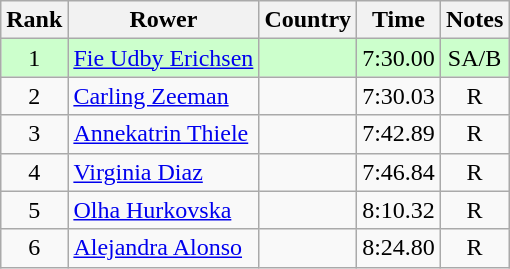<table class="wikitable" style="text-align:center">
<tr>
<th>Rank</th>
<th>Rower</th>
<th>Country</th>
<th>Time</th>
<th>Notes</th>
</tr>
<tr bgcolor=ccffcc>
<td>1</td>
<td align="left"><a href='#'>Fie Udby Erichsen</a></td>
<td align="left"></td>
<td>7:30.00</td>
<td>SA/B</td>
</tr>
<tr>
<td>2</td>
<td align="left"><a href='#'>Carling Zeeman</a></td>
<td align="left"></td>
<td>7:30.03</td>
<td>R</td>
</tr>
<tr>
<td>3</td>
<td align="left"><a href='#'>Annekatrin Thiele</a></td>
<td align="left"></td>
<td>7:42.89</td>
<td>R</td>
</tr>
<tr>
<td>4</td>
<td align="left"><a href='#'>Virginia Diaz</a></td>
<td align="left"></td>
<td>7:46.84</td>
<td>R</td>
</tr>
<tr>
<td>5</td>
<td align="left"><a href='#'>Olha Hurkovska</a></td>
<td align="left"></td>
<td>8:10.32</td>
<td>R</td>
</tr>
<tr>
<td>6</td>
<td align="left"><a href='#'>Alejandra Alonso</a></td>
<td align="left"></td>
<td>8:24.80</td>
<td>R</td>
</tr>
</table>
